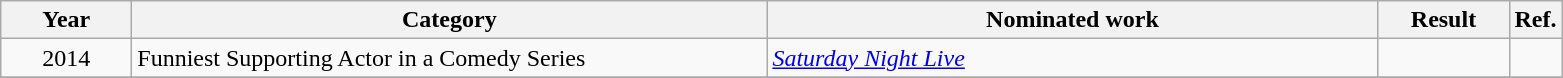<table class=wikitable>
<tr>
<th scope="col" style="width:5em;">Year</th>
<th scope="col" style="width:26em;">Category</th>
<th scope="col" style="width:25em;">Nominated work</th>
<th scope="col" style="width:5em;">Result</th>
<th>Ref.</th>
</tr>
<tr>
<td style="text-align:center;">2014</td>
<td>Funniest Supporting Actor in a Comedy Series</td>
<td><em><a href='#'>Saturday Night Live</a></em></td>
<td></td>
<td></td>
</tr>
<tr>
</tr>
</table>
